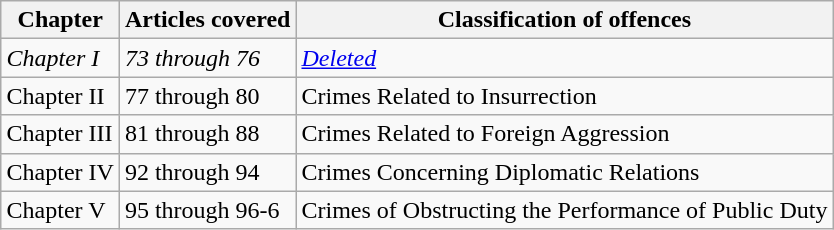<table class="wikitable sortable" style="margin:auto;">
<tr>
<th>Chapter</th>
<th>Articles covered</th>
<th>Classification of offences</th>
</tr>
<tr>
<td><em>Chapter I</em></td>
<td><em>73 through 76</em></td>
<td><em><a href='#'>Deleted</a></em></td>
</tr>
<tr>
<td>Chapter II</td>
<td>77 through 80</td>
<td>Crimes Related to Insurrection</td>
</tr>
<tr>
<td>Chapter III</td>
<td>81 through 88</td>
<td>Crimes Related to Foreign Aggression</td>
</tr>
<tr>
<td>Chapter IV</td>
<td>92 through 94</td>
<td>Crimes Concerning Diplomatic Relations</td>
</tr>
<tr>
<td>Chapter V</td>
<td>95 through 96-6</td>
<td>Crimes of Obstructing the Performance of Public Duty</td>
</tr>
</table>
